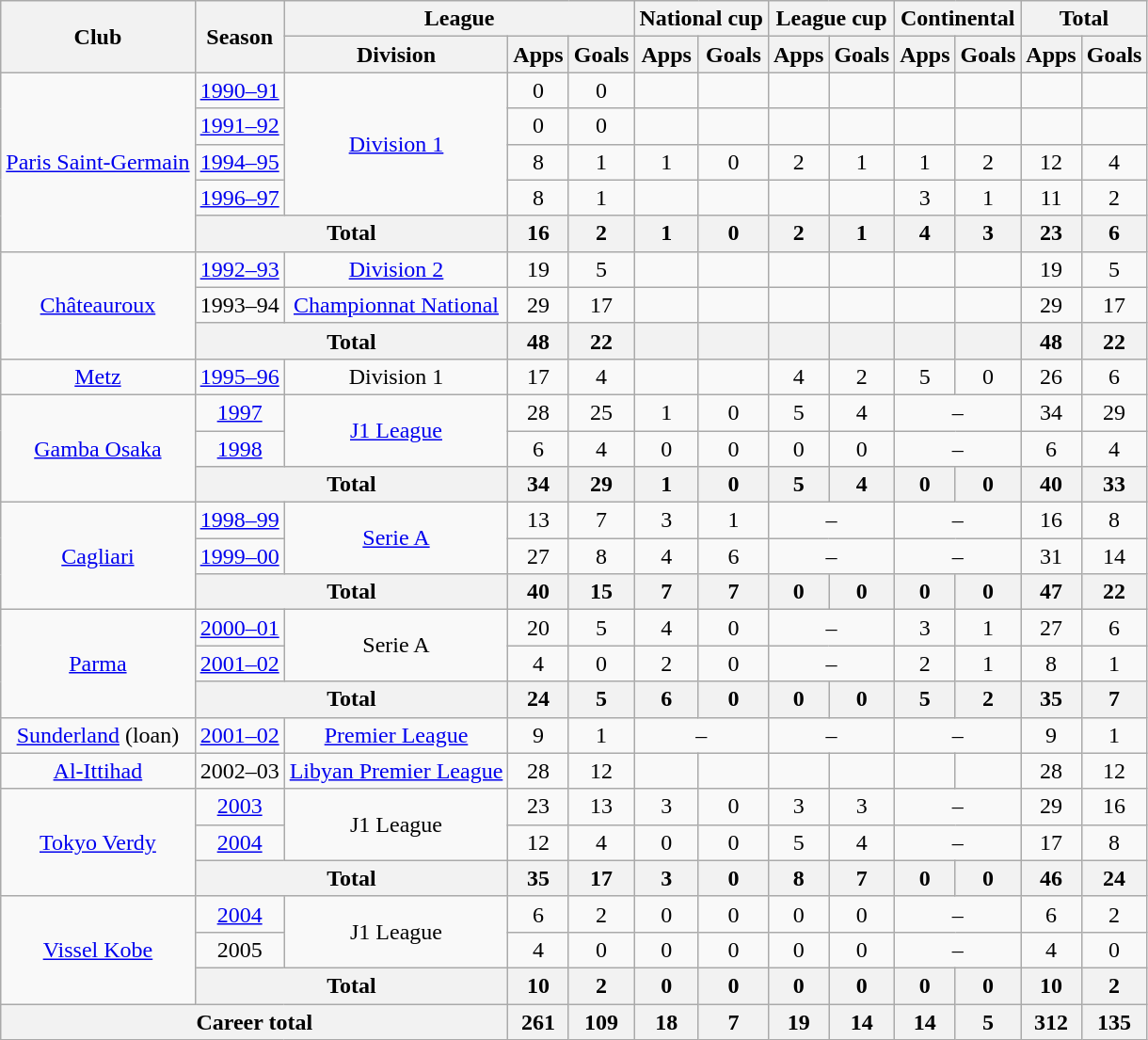<table class="wikitable" style="text-align:center">
<tr>
<th rowspan="2">Club</th>
<th rowspan="2">Season</th>
<th colspan="3">League</th>
<th colspan="2">National cup</th>
<th colspan="2">League cup</th>
<th colspan="2">Continental</th>
<th colspan="2">Total</th>
</tr>
<tr>
<th>Division</th>
<th>Apps</th>
<th>Goals</th>
<th>Apps</th>
<th>Goals</th>
<th>Apps</th>
<th>Goals</th>
<th>Apps</th>
<th>Goals</th>
<th>Apps</th>
<th>Goals</th>
</tr>
<tr>
<td rowspan="5"><a href='#'>Paris Saint-Germain</a></td>
<td><a href='#'>1990–91</a></td>
<td rowspan="4"><a href='#'>Division 1</a></td>
<td>0</td>
<td>0</td>
<td></td>
<td></td>
<td></td>
<td></td>
<td></td>
<td></td>
<td></td>
<td></td>
</tr>
<tr>
<td><a href='#'>1991–92</a></td>
<td>0</td>
<td>0</td>
<td></td>
<td></td>
<td></td>
<td></td>
<td></td>
<td></td>
<td></td>
<td></td>
</tr>
<tr>
<td><a href='#'>1994–95</a></td>
<td>8</td>
<td>1</td>
<td>1</td>
<td>0</td>
<td>2</td>
<td>1</td>
<td>1</td>
<td>2</td>
<td>12</td>
<td>4</td>
</tr>
<tr>
<td><a href='#'>1996–97</a></td>
<td>8</td>
<td>1</td>
<td></td>
<td></td>
<td></td>
<td></td>
<td>3</td>
<td>1</td>
<td>11</td>
<td>2</td>
</tr>
<tr>
<th colspan="2">Total</th>
<th>16</th>
<th>2</th>
<th>1</th>
<th>0</th>
<th>2</th>
<th>1</th>
<th>4</th>
<th>3</th>
<th>23</th>
<th>6</th>
</tr>
<tr>
<td rowspan="3"><a href='#'>Châteauroux</a></td>
<td><a href='#'>1992–93</a></td>
<td><a href='#'>Division 2</a></td>
<td>19</td>
<td>5</td>
<td></td>
<td></td>
<td></td>
<td></td>
<td></td>
<td></td>
<td>19</td>
<td>5</td>
</tr>
<tr>
<td>1993–94</td>
<td><a href='#'>Championnat National</a></td>
<td>29</td>
<td>17</td>
<td></td>
<td></td>
<td></td>
<td></td>
<td></td>
<td></td>
<td>29</td>
<td>17</td>
</tr>
<tr>
<th colspan="2">Total</th>
<th>48</th>
<th>22</th>
<th></th>
<th></th>
<th></th>
<th></th>
<th></th>
<th></th>
<th>48</th>
<th>22</th>
</tr>
<tr>
<td><a href='#'>Metz</a></td>
<td><a href='#'>1995–96</a></td>
<td>Division 1</td>
<td>17</td>
<td>4</td>
<td></td>
<td></td>
<td>4</td>
<td>2</td>
<td>5</td>
<td>0</td>
<td>26</td>
<td>6</td>
</tr>
<tr>
<td rowspan="3"><a href='#'>Gamba Osaka</a></td>
<td><a href='#'>1997</a></td>
<td rowspan="2"><a href='#'>J1 League</a></td>
<td>28</td>
<td>25</td>
<td>1</td>
<td>0</td>
<td>5</td>
<td>4</td>
<td colspan="2">–</td>
<td>34</td>
<td>29</td>
</tr>
<tr>
<td><a href='#'>1998</a></td>
<td>6</td>
<td>4</td>
<td>0</td>
<td>0</td>
<td>0</td>
<td>0</td>
<td colspan="2">–</td>
<td>6</td>
<td>4</td>
</tr>
<tr>
<th colspan="2">Total</th>
<th>34</th>
<th>29</th>
<th>1</th>
<th>0</th>
<th>5</th>
<th>4</th>
<th>0</th>
<th>0</th>
<th>40</th>
<th>33</th>
</tr>
<tr>
<td rowspan="3"><a href='#'>Cagliari</a></td>
<td><a href='#'>1998–99</a></td>
<td rowspan="2"><a href='#'>Serie A</a></td>
<td>13</td>
<td>7</td>
<td>3</td>
<td>1</td>
<td colspan="2">–</td>
<td colspan="2">–</td>
<td>16</td>
<td>8</td>
</tr>
<tr>
<td><a href='#'>1999–00</a></td>
<td>27</td>
<td>8</td>
<td>4</td>
<td>6</td>
<td colspan="2">–</td>
<td colspan="2">–</td>
<td>31</td>
<td>14</td>
</tr>
<tr>
<th colspan="2">Total</th>
<th>40</th>
<th>15</th>
<th>7</th>
<th>7</th>
<th>0</th>
<th>0</th>
<th>0</th>
<th>0</th>
<th>47</th>
<th>22</th>
</tr>
<tr>
<td rowspan="3"><a href='#'>Parma</a></td>
<td><a href='#'>2000–01</a></td>
<td rowspan="2">Serie A</td>
<td>20</td>
<td>5</td>
<td>4</td>
<td>0</td>
<td colspan="2">–</td>
<td>3</td>
<td>1</td>
<td>27</td>
<td>6</td>
</tr>
<tr>
<td><a href='#'>2001–02</a></td>
<td>4</td>
<td>0</td>
<td>2</td>
<td>0</td>
<td colspan="2">–</td>
<td>2</td>
<td>1</td>
<td>8</td>
<td>1</td>
</tr>
<tr>
<th colspan="2">Total</th>
<th>24</th>
<th>5</th>
<th>6</th>
<th>0</th>
<th>0</th>
<th>0</th>
<th>5</th>
<th>2</th>
<th>35</th>
<th>7</th>
</tr>
<tr>
<td><a href='#'>Sunderland</a> (loan)</td>
<td><a href='#'>2001–02</a></td>
<td><a href='#'>Premier League</a></td>
<td>9</td>
<td>1</td>
<td colspan="2">–</td>
<td colspan="2">–</td>
<td colspan="2">–</td>
<td>9</td>
<td>1</td>
</tr>
<tr>
<td><a href='#'>Al-Ittihad</a></td>
<td>2002–03</td>
<td><a href='#'>Libyan Premier League</a></td>
<td>28</td>
<td>12</td>
<td></td>
<td></td>
<td></td>
<td></td>
<td></td>
<td></td>
<td>28</td>
<td>12</td>
</tr>
<tr>
<td rowspan="3"><a href='#'>Tokyo Verdy</a></td>
<td><a href='#'>2003</a></td>
<td rowspan="2">J1 League</td>
<td>23</td>
<td>13</td>
<td>3</td>
<td>0</td>
<td>3</td>
<td>3</td>
<td colspan="2">–</td>
<td>29</td>
<td>16</td>
</tr>
<tr>
<td><a href='#'>2004</a></td>
<td>12</td>
<td>4</td>
<td>0</td>
<td>0</td>
<td>5</td>
<td>4</td>
<td colspan="2">–</td>
<td>17</td>
<td>8</td>
</tr>
<tr>
<th colspan="2">Total</th>
<th>35</th>
<th>17</th>
<th>3</th>
<th>0</th>
<th>8</th>
<th>7</th>
<th>0</th>
<th>0</th>
<th>46</th>
<th>24</th>
</tr>
<tr>
<td rowspan="3"><a href='#'>Vissel Kobe</a></td>
<td><a href='#'>2004</a></td>
<td rowspan="2">J1 League</td>
<td>6</td>
<td>2</td>
<td>0</td>
<td>0</td>
<td>0</td>
<td>0</td>
<td colspan="2">–</td>
<td>6</td>
<td>2</td>
</tr>
<tr>
<td>2005</td>
<td>4</td>
<td>0</td>
<td>0</td>
<td>0</td>
<td>0</td>
<td>0</td>
<td colspan="2">–</td>
<td>4</td>
<td>0</td>
</tr>
<tr>
<th colspan="2">Total</th>
<th>10</th>
<th>2</th>
<th>0</th>
<th>0</th>
<th>0</th>
<th>0</th>
<th>0</th>
<th>0</th>
<th>10</th>
<th>2</th>
</tr>
<tr>
<th colspan="3">Career total</th>
<th>261</th>
<th>109</th>
<th>18</th>
<th>7</th>
<th>19</th>
<th>14</th>
<th>14</th>
<th>5</th>
<th>312</th>
<th>135</th>
</tr>
</table>
